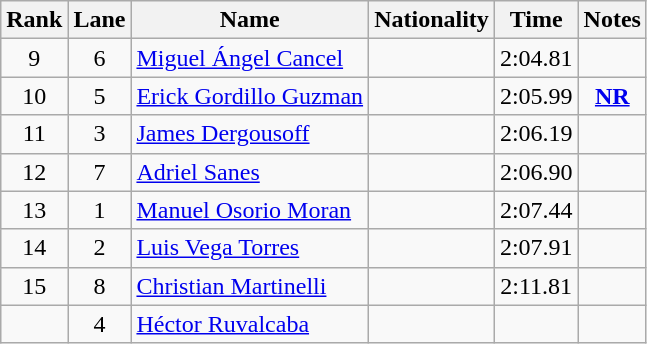<table class="wikitable sortable" style="text-align:center">
<tr>
<th>Rank</th>
<th>Lane</th>
<th>Name</th>
<th>Nationality</th>
<th>Time</th>
<th>Notes</th>
</tr>
<tr>
<td>9</td>
<td>6</td>
<td align=left><a href='#'>Miguel Ángel Cancel</a></td>
<td align=left></td>
<td>2:04.81</td>
<td></td>
</tr>
<tr>
<td>10</td>
<td>5</td>
<td align=left><a href='#'>Erick Gordillo Guzman</a></td>
<td align=left></td>
<td>2:05.99</td>
<td><strong><a href='#'>NR</a></strong></td>
</tr>
<tr>
<td>11</td>
<td>3</td>
<td align=left><a href='#'>James Dergousoff</a></td>
<td align=left></td>
<td>2:06.19</td>
<td></td>
</tr>
<tr>
<td>12</td>
<td>7</td>
<td align=left><a href='#'>Adriel Sanes</a></td>
<td align=left></td>
<td>2:06.90</td>
<td></td>
</tr>
<tr>
<td>13</td>
<td>1</td>
<td align=left><a href='#'>Manuel Osorio Moran</a></td>
<td align=left></td>
<td>2:07.44</td>
<td></td>
</tr>
<tr>
<td>14</td>
<td>2</td>
<td align=left><a href='#'>Luis Vega Torres</a></td>
<td align=left></td>
<td>2:07.91</td>
<td></td>
</tr>
<tr>
<td>15</td>
<td>8</td>
<td align=left><a href='#'>Christian Martinelli</a></td>
<td align=left></td>
<td>2:11.81</td>
<td></td>
</tr>
<tr>
<td></td>
<td>4</td>
<td align=left><a href='#'>Héctor Ruvalcaba</a></td>
<td align=left></td>
<td></td>
<td></td>
</tr>
</table>
